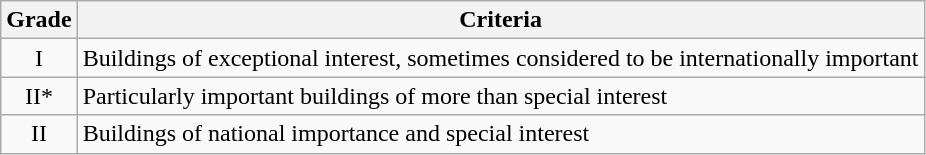<table class="wikitable">
<tr>
<th>Grade</th>
<th>Criteria</th>
</tr>
<tr>
<td align="center" >I</td>
<td>Buildings of exceptional interest, sometimes considered to be internationally important</td>
</tr>
<tr>
<td align="center" >II*</td>
<td>Particularly important buildings of more than special interest</td>
</tr>
<tr>
<td align="center" >II</td>
<td>Buildings of national importance and special interest</td>
</tr>
</table>
